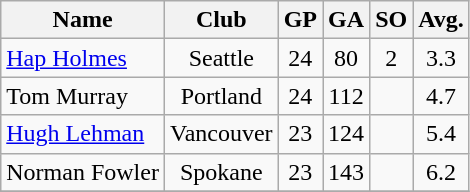<table class="wikitable" style="text-align:center;">
<tr>
<th>Name</th>
<th>Club</th>
<th>GP</th>
<th>GA</th>
<th>SO</th>
<th>Avg.</th>
</tr>
<tr>
<td align="left"><a href='#'> Hap Holmes</a></td>
<td>Seattle</td>
<td>24</td>
<td>80</td>
<td>2</td>
<td>3.3</td>
</tr>
<tr>
<td align="left">Tom Murray</td>
<td>Portland</td>
<td>24</td>
<td>112</td>
<td></td>
<td>4.7</td>
</tr>
<tr>
<td align="left"><a href='#'>Hugh Lehman</a></td>
<td>Vancouver</td>
<td>23</td>
<td>124</td>
<td></td>
<td>5.4</td>
</tr>
<tr>
<td align="left">Norman Fowler</td>
<td>Spokane</td>
<td>23</td>
<td>143</td>
<td></td>
<td>6.2</td>
</tr>
<tr>
</tr>
</table>
